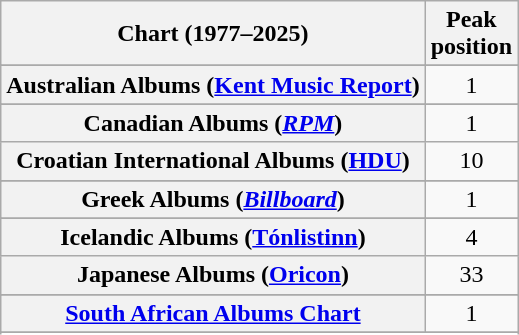<table class="wikitable sortable plainrowheaders" style="text-align:center;">
<tr>
<th scope="col">Chart (1977–2025)</th>
<th scope="col">Peak<br> position</th>
</tr>
<tr>
</tr>
<tr>
<th scope="row">Australian Albums (<a href='#'>Kent Music Report</a>)</th>
<td>1</td>
</tr>
<tr>
</tr>
<tr>
</tr>
<tr>
</tr>
<tr>
</tr>
<tr>
<th scope="row">Canadian Albums (<em><a href='#'>RPM</a></em>)</th>
<td>1</td>
</tr>
<tr>
<th scope="row">Croatian International Albums (<a href='#'>HDU</a>)</th>
<td>10</td>
</tr>
<tr>
</tr>
<tr>
</tr>
<tr>
</tr>
<tr>
</tr>
<tr>
<th scope="row">Greek Albums (<em><a href='#'>Billboard</a></em>)</th>
<td>1</td>
</tr>
<tr>
</tr>
<tr>
<th scope="row">Icelandic Albums (<a href='#'>Tónlistinn</a>)</th>
<td>4</td>
</tr>
<tr>
<th scope="row">Japanese Albums (<a href='#'>Oricon</a>)</th>
<td>33</td>
</tr>
<tr>
</tr>
<tr>
</tr>
<tr>
</tr>
<tr>
<th scope="row"><a href='#'>South African Albums Chart</a></th>
<td>1</td>
</tr>
<tr>
</tr>
<tr>
</tr>
<tr>
</tr>
<tr>
</tr>
<tr>
</tr>
<tr>
</tr>
</table>
